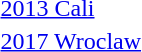<table>
<tr>
<td><a href='#'>2013 Cali</a></td>
<td></td>
<td></td>
<td></td>
</tr>
<tr>
<td><a href='#'>2017 Wroclaw</a></td>
<td></td>
<td></td>
<td></td>
</tr>
</table>
